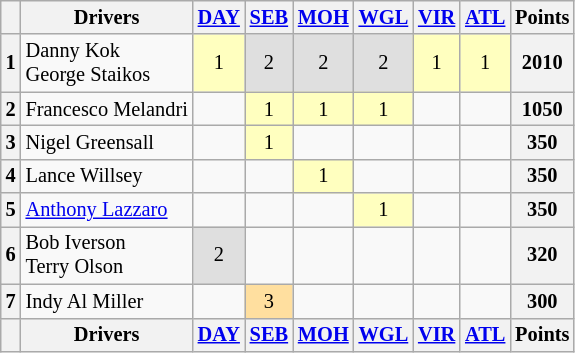<table class="wikitable" style="font-size:85%; text-align:center">
<tr>
<th></th>
<th>Drivers</th>
<th><a href='#'>DAY</a></th>
<th><a href='#'>SEB</a></th>
<th><a href='#'>MOH</a></th>
<th><a href='#'>WGL</a></th>
<th><a href='#'>VIR</a></th>
<th><a href='#'>ATL</a></th>
<th>Points</th>
</tr>
<tr>
<th>1</th>
<td align=left> Danny Kok<br> George Staikos</td>
<td style="background:#ffffbf;">1</td>
<td style="background:#dfdfdf;">2</td>
<td style="background:#dfdfdf;">2</td>
<td style="background:#dfdfdf;">2</td>
<td style="background:#ffffbf;">1</td>
<td style="background:#ffffbf;">1</td>
<th>2010</th>
</tr>
<tr>
<th>2</th>
<td align=left> Francesco Melandri</td>
<td></td>
<td style="background:#ffffbf;">1</td>
<td style="background:#ffffbf;">1</td>
<td style="background:#ffffbf;">1</td>
<td></td>
<td></td>
<th>1050</th>
</tr>
<tr>
<th>3</th>
<td align=left> Nigel Greensall</td>
<td></td>
<td style="background:#ffffbf;">1</td>
<td></td>
<td></td>
<td></td>
<td></td>
<th>350</th>
</tr>
<tr>
<th>4</th>
<td align=left> Lance Willsey</td>
<td></td>
<td></td>
<td style="background:#ffffbf;">1</td>
<td></td>
<td></td>
<td></td>
<th>350</th>
</tr>
<tr>
<th>5</th>
<td align=left> <a href='#'>Anthony Lazzaro</a></td>
<td></td>
<td></td>
<td></td>
<td style="background:#ffffbf;">1</td>
<td></td>
<td></td>
<th>350</th>
</tr>
<tr>
<th>6</th>
<td align=left> Bob Iverson<br> Terry Olson</td>
<td style="background:#dfdfdf;">2</td>
<td></td>
<td></td>
<td></td>
<td></td>
<td></td>
<th>320</th>
</tr>
<tr>
<th>7</th>
<td align=left> Indy Al Miller</td>
<td></td>
<td style="background:#ffdf9f;">3</td>
<td></td>
<td></td>
<td></td>
<td></td>
<th>300</th>
</tr>
<tr>
<th></th>
<th>Drivers</th>
<th><a href='#'>DAY</a></th>
<th><a href='#'>SEB</a></th>
<th><a href='#'>MOH</a></th>
<th><a href='#'>WGL</a></th>
<th><a href='#'>VIR</a></th>
<th><a href='#'>ATL</a></th>
<th>Points</th>
</tr>
</table>
